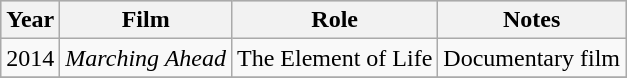<table class="wikitable sortable">
<tr style="background:#ccc; text-align:center;">
<th>Year</th>
<th>Film</th>
<th>Role</th>
<th>Notes</th>
</tr>
<tr>
<td>2014</td>
<td><em>Marching Ahead</em></td>
<td>The Element of Life</td>
<td>Documentary film</td>
</tr>
<tr>
</tr>
</table>
